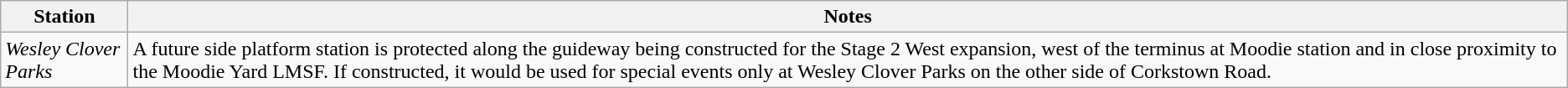<table class="wikitable">
<tr>
<th>Station</th>
<th>Notes</th>
</tr>
<tr>
<td><em>Wesley Clover Parks</em></td>
<td>A future side platform station is protected along the guideway being constructed for the Stage 2 West expansion, west of the terminus at Moodie station and in close proximity to the Moodie Yard LMSF. If constructed, it would be used for special events only at Wesley Clover Parks on the other side of Corkstown Road.</td>
</tr>
</table>
